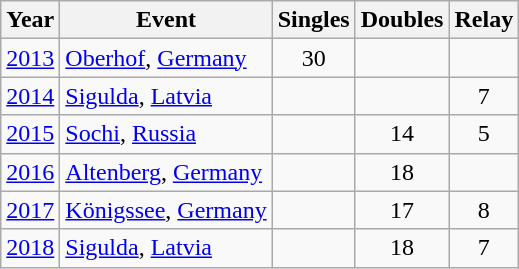<table class="wikitable sortable" style="text-align:center;">
<tr>
<th>Year</th>
<th>Event</th>
<th>Singles</th>
<th>Doubles</th>
<th>Relay</th>
</tr>
<tr>
<td><a href='#'>2013</a></td>
<td style="text-align:left;"> <a href='#'>Oberhof</a>, <a href='#'>Germany</a></td>
<td>30</td>
<td></td>
<td></td>
</tr>
<tr>
<td><a href='#'>2014</a></td>
<td style="text-align:left;"> <a href='#'>Sigulda</a>, <a href='#'>Latvia</a></td>
<td></td>
<td></td>
<td>7</td>
</tr>
<tr>
<td><a href='#'>2015</a></td>
<td style="text-align:left;"> <a href='#'>Sochi</a>, <a href='#'>Russia</a></td>
<td></td>
<td>14</td>
<td>5</td>
</tr>
<tr>
<td><a href='#'>2016</a></td>
<td style="text-align:left;"> <a href='#'>Altenberg</a>, <a href='#'>Germany</a></td>
<td></td>
<td>18</td>
<td></td>
</tr>
<tr>
<td><a href='#'>2017</a></td>
<td style="text-align:left;"> <a href='#'>Königssee</a>, <a href='#'>Germany</a></td>
<td></td>
<td>17</td>
<td>8</td>
</tr>
<tr>
<td><a href='#'>2018</a></td>
<td style="text-align:left;"> <a href='#'>Sigulda</a>, <a href='#'>Latvia</a></td>
<td></td>
<td>18</td>
<td>7</td>
</tr>
</table>
